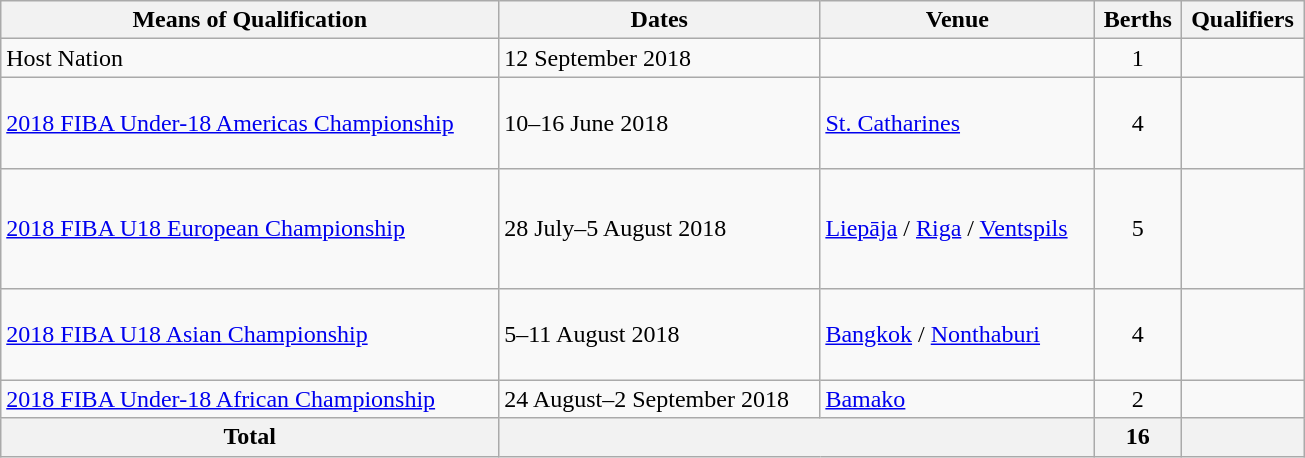<table class="wikitable" style="width:870px;">
<tr>
<th>Means of Qualification</th>
<th>Dates</th>
<th>Venue</th>
<th>Berths</th>
<th>Qualifiers</th>
</tr>
<tr>
<td>Host Nation</td>
<td>12 September 2018</td>
<td></td>
<td style="text-align:center;">1</td>
<td></td>
</tr>
<tr>
<td><a href='#'>2018 FIBA Under-18 Americas Championship</a></td>
<td>10–16 June 2018</td>
<td> <a href='#'>St. Catharines</a></td>
<td style="text-align:center;">4</td>
<td><br><br><br></td>
</tr>
<tr>
<td><a href='#'>2018 FIBA U18 European Championship</a></td>
<td>28 July–5 August 2018</td>
<td> <a href='#'>Liepāja</a> / <a href='#'>Riga</a> / <a href='#'>Ventspils</a></td>
<td style="text-align:center;">5</td>
<td><br><br><br><br></td>
</tr>
<tr>
<td><a href='#'>2018 FIBA U18 Asian Championship</a></td>
<td>5–11 August 2018</td>
<td> <a href='#'>Bangkok</a> / <a href='#'>Nonthaburi</a></td>
<td style="text-align:center;">4</td>
<td><br><br><br></td>
</tr>
<tr>
<td><a href='#'>2018 FIBA Under-18 African Championship</a></td>
<td>24 August–2 September 2018</td>
<td> <a href='#'>Bamako</a></td>
<td style="text-align:center;">2</td>
<td><br></td>
</tr>
<tr>
<th>Total</th>
<th colspan="2"></th>
<th>16</th>
<th></th>
</tr>
</table>
